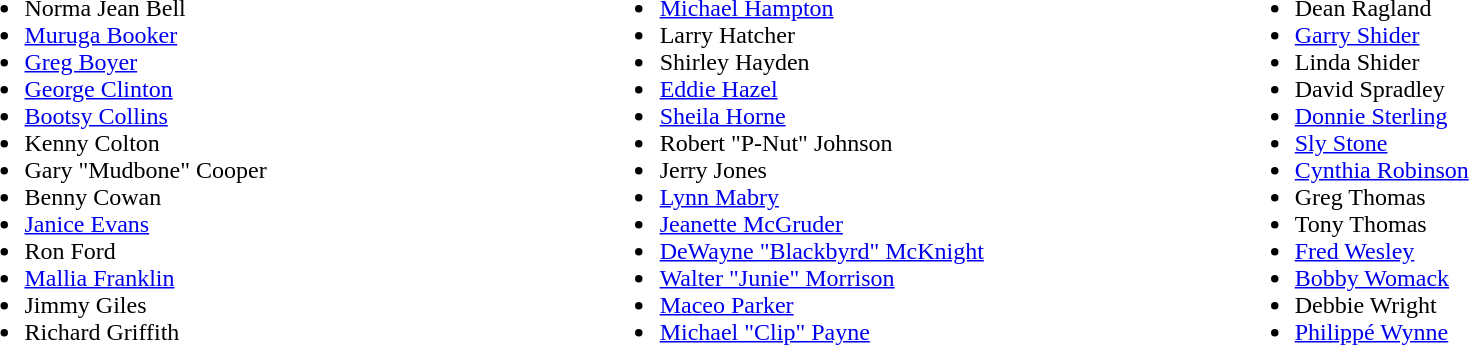<table>
<tr>
<td valign="top" width=33%><br><ul><li>Norma Jean Bell</li><li><a href='#'>Muruga Booker</a></li><li><a href='#'>Greg Boyer</a></li><li><a href='#'>George Clinton</a></li><li><a href='#'>Bootsy Collins</a></li><li>Kenny Colton</li><li>Gary "Mudbone" Cooper</li><li>Benny Cowan</li><li><a href='#'>Janice Evans</a></li><li>Ron Ford</li><li><a href='#'>Mallia Franklin</a></li><li>Jimmy Giles</li><li>Richard Griffith</li></ul></td>
<td valign="top" width=15></td>
<td valign="top" width=33%><br><ul><li><a href='#'>Michael Hampton</a></li><li>Larry Hatcher</li><li>Shirley Hayden</li><li><a href='#'>Eddie Hazel</a></li><li><a href='#'>Sheila Horne</a></li><li>Robert "P-Nut" Johnson</li><li>Jerry Jones</li><li><a href='#'>Lynn Mabry</a></li><li><a href='#'>Jeanette McGruder</a></li><li><a href='#'>DeWayne "Blackbyrd" McKnight</a></li><li><a href='#'>Walter "Junie" Morrison</a></li><li><a href='#'>Maceo Parker</a></li><li><a href='#'>Michael "Clip" Payne</a></li></ul></td>
<td valign="top" width=15></td>
<td valign="top" width=33%><br><ul><li>Dean Ragland</li><li><a href='#'>Garry Shider</a></li><li>Linda Shider</li><li>David Spradley</li><li><a href='#'>Donnie Sterling</a></li><li><a href='#'>Sly Stone</a></li><li><a href='#'>Cynthia Robinson</a></li><li>Greg Thomas</li><li>Tony Thomas</li><li><a href='#'>Fred Wesley</a></li><li><a href='#'>Bobby Womack</a></li><li>Debbie Wright</li><li><a href='#'>Philippé Wynne</a></li></ul></td>
</tr>
</table>
